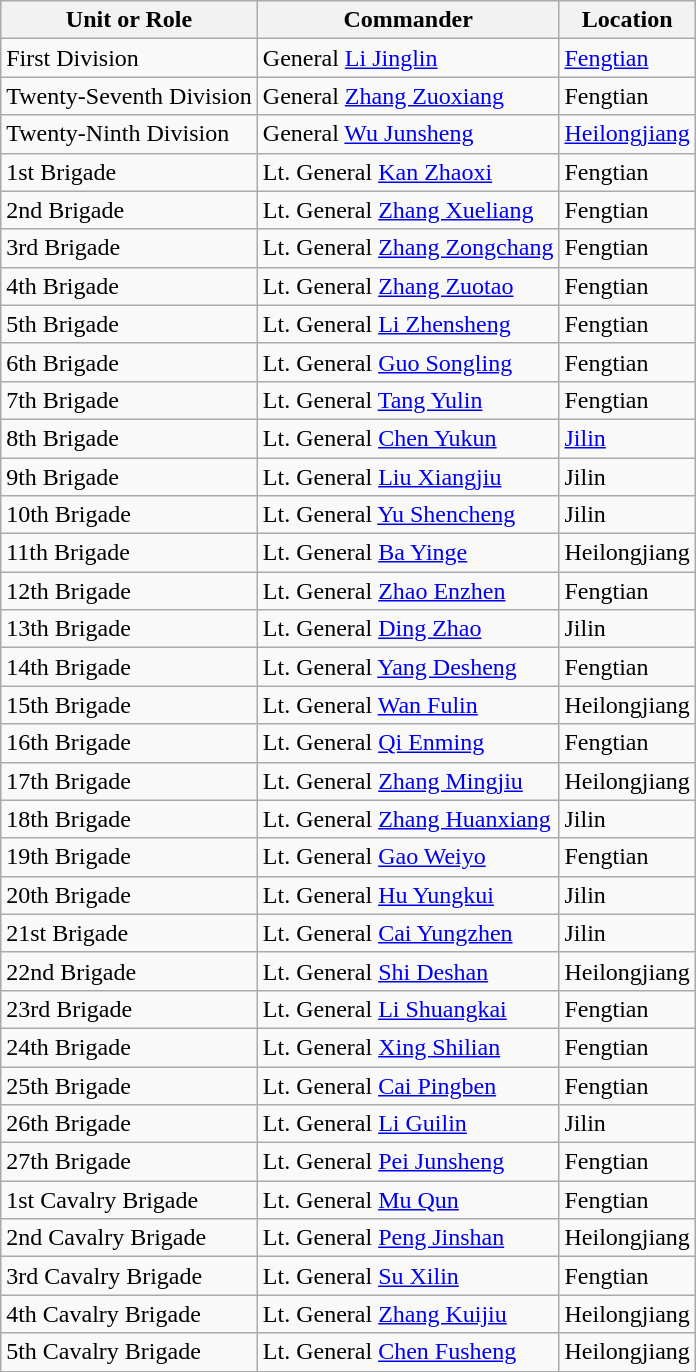<table class="wikitable mw-collapsible mw-collapsed" style="margin-left: auto; margin-right: auto; border: none; padding: 5px;">
<tr>
<th>Unit or Role</th>
<th>Commander</th>
<th>Location</th>
</tr>
<tr>
<td>First Division</td>
<td>General <a href='#'>Li Jinglin</a></td>
<td><a href='#'>Fengtian</a></td>
</tr>
<tr>
<td>Twenty-Seventh Division</td>
<td>General <a href='#'>Zhang Zuoxiang</a></td>
<td>Fengtian</td>
</tr>
<tr>
<td>Twenty-Ninth Division</td>
<td>General <a href='#'>Wu Junsheng</a></td>
<td><a href='#'>Heilongjiang</a></td>
</tr>
<tr>
<td>1st Brigade</td>
<td>Lt. General <a href='#'>Kan Zhaoxi</a></td>
<td>Fengtian</td>
</tr>
<tr>
<td>2nd Brigade</td>
<td>Lt. General <a href='#'>Zhang Xueliang</a></td>
<td>Fengtian</td>
</tr>
<tr>
<td>3rd Brigade</td>
<td>Lt. General <a href='#'>Zhang Zongchang</a></td>
<td>Fengtian</td>
</tr>
<tr>
<td>4th Brigade</td>
<td>Lt. General <a href='#'>Zhang Zuotao</a></td>
<td>Fengtian</td>
</tr>
<tr>
<td>5th Brigade</td>
<td>Lt. General <a href='#'>Li Zhensheng</a></td>
<td>Fengtian</td>
</tr>
<tr>
<td>6th Brigade</td>
<td>Lt. General <a href='#'>Guo Songling</a></td>
<td>Fengtian</td>
</tr>
<tr>
<td>7th Brigade</td>
<td>Lt. General <a href='#'>Tang Yulin</a></td>
<td>Fengtian</td>
</tr>
<tr>
<td>8th Brigade</td>
<td>Lt. General <a href='#'>Chen Yukun</a></td>
<td><a href='#'>Jilin</a></td>
</tr>
<tr>
<td>9th Brigade</td>
<td>Lt. General <a href='#'>Liu Xiangjiu</a></td>
<td>Jilin</td>
</tr>
<tr>
<td>10th Brigade</td>
<td>Lt. General <a href='#'>Yu Shencheng</a></td>
<td>Jilin</td>
</tr>
<tr>
<td>11th Brigade</td>
<td>Lt. General <a href='#'>Ba Yinge</a></td>
<td>Heilongjiang</td>
</tr>
<tr>
<td>12th Brigade</td>
<td>Lt. General <a href='#'>Zhao Enzhen</a></td>
<td>Fengtian</td>
</tr>
<tr>
<td>13th Brigade</td>
<td>Lt. General <a href='#'>Ding Zhao</a></td>
<td>Jilin</td>
</tr>
<tr>
<td>14th Brigade</td>
<td>Lt. General <a href='#'>Yang Desheng</a></td>
<td>Fengtian</td>
</tr>
<tr>
<td>15th Brigade</td>
<td>Lt. General <a href='#'>Wan Fulin</a></td>
<td>Heilongjiang</td>
</tr>
<tr>
<td>16th Brigade</td>
<td>Lt. General <a href='#'>Qi Enming</a></td>
<td>Fengtian</td>
</tr>
<tr>
<td>17th Brigade</td>
<td>Lt. General <a href='#'>Zhang Mingjiu</a></td>
<td>Heilongjiang</td>
</tr>
<tr>
<td>18th Brigade</td>
<td>Lt. General <a href='#'>Zhang Huanxiang</a></td>
<td>Jilin</td>
</tr>
<tr>
<td>19th Brigade</td>
<td>Lt. General <a href='#'>Gao Weiyo</a></td>
<td>Fengtian</td>
</tr>
<tr>
<td>20th Brigade</td>
<td>Lt. General <a href='#'>Hu Yungkui</a></td>
<td>Jilin</td>
</tr>
<tr>
<td>21st Brigade</td>
<td>Lt. General <a href='#'>Cai Yungzhen</a></td>
<td>Jilin</td>
</tr>
<tr>
<td>22nd Brigade</td>
<td>Lt. General <a href='#'>Shi Deshan</a></td>
<td>Heilongjiang</td>
</tr>
<tr>
<td>23rd Brigade</td>
<td>Lt. General <a href='#'>Li Shuangkai</a></td>
<td>Fengtian</td>
</tr>
<tr>
<td>24th Brigade</td>
<td>Lt. General <a href='#'>Xing Shilian</a></td>
<td>Fengtian</td>
</tr>
<tr>
<td>25th Brigade</td>
<td>Lt. General <a href='#'>Cai Pingben</a></td>
<td>Fengtian</td>
</tr>
<tr>
<td>26th Brigade</td>
<td>Lt. General <a href='#'>Li Guilin</a></td>
<td>Jilin</td>
</tr>
<tr>
<td>27th Brigade</td>
<td>Lt. General <a href='#'>Pei Junsheng</a></td>
<td>Fengtian</td>
</tr>
<tr>
<td>1st Cavalry Brigade</td>
<td>Lt. General <a href='#'>Mu Qun</a></td>
<td>Fengtian</td>
</tr>
<tr>
<td>2nd Cavalry Brigade</td>
<td>Lt. General <a href='#'>Peng Jinshan</a></td>
<td>Heilongjiang</td>
</tr>
<tr>
<td>3rd Cavalry Brigade</td>
<td>Lt. General <a href='#'>Su Xilin</a></td>
<td>Fengtian</td>
</tr>
<tr>
<td>4th Cavalry Brigade</td>
<td>Lt. General <a href='#'>Zhang Kuijiu</a></td>
<td>Heilongjiang</td>
</tr>
<tr>
<td>5th Cavalry Brigade</td>
<td>Lt. General <a href='#'>Chen Fusheng</a></td>
<td>Heilongjiang</td>
</tr>
</table>
